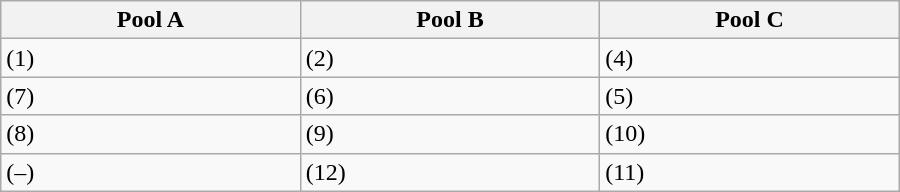<table class="wikitable" width=600>
<tr>
<th width=33%>Pool A</th>
<th width=33%>Pool B</th>
<th width=33%>Pool C</th>
</tr>
<tr>
<td> (1)</td>
<td> (2)</td>
<td> (4)</td>
</tr>
<tr>
<td> (7)</td>
<td> (6)</td>
<td> (5)</td>
</tr>
<tr>
<td> (8)</td>
<td> (9)</td>
<td> (10)</td>
</tr>
<tr>
<td> (–)</td>
<td> (12)</td>
<td> (11)</td>
</tr>
</table>
